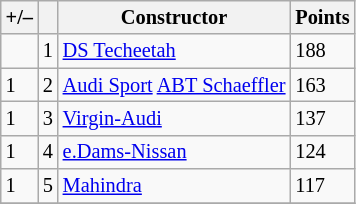<table class="wikitable" style="font-size: 85%">
<tr>
<th scope="col">+/–</th>
<th scope="col"></th>
<th scope="col">Constructor</th>
<th scope="col">Points</th>
</tr>
<tr>
<td align="left"></td>
<td align="center">1</td>
<td> <a href='#'>DS Techeetah</a></td>
<td align="left">188</td>
</tr>
<tr>
<td align="left"> 1</td>
<td align="center">2</td>
<td> <a href='#'>Audi Sport</a> <a href='#'>ABT Schaeffler</a></td>
<td align="left">163</td>
</tr>
<tr>
<td align="left"> 1</td>
<td align="center">3</td>
<td> <a href='#'>Virgin-Audi</a></td>
<td align="left">137</td>
</tr>
<tr>
<td align="left"> 1</td>
<td align="center">4</td>
<td> <a href='#'>e.Dams-Nissan</a></td>
<td align="left">124</td>
</tr>
<tr>
<td align="left"> 1</td>
<td align="center">5</td>
<td> <a href='#'>Mahindra</a></td>
<td align="left">117</td>
</tr>
<tr>
</tr>
</table>
